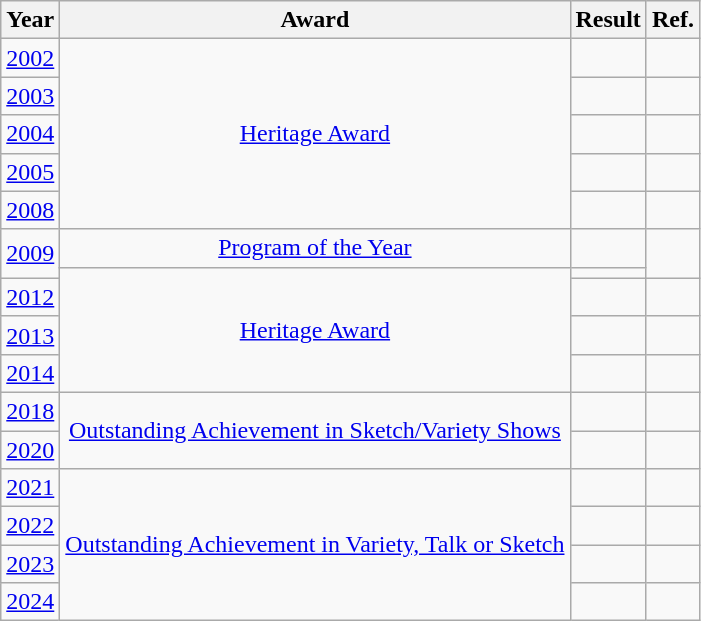<table class="wikitable">
<tr>
<th>Year</th>
<th>Award</th>
<th>Result</th>
<th>Ref.</th>
</tr>
<tr>
<td><a href='#'>2002</a></td>
<td align="center" rowspan="5"><a href='#'>Heritage Award</a></td>
<td></td>
<td align="center"></td>
</tr>
<tr>
<td><a href='#'>2003</a></td>
<td></td>
<td align="center"></td>
</tr>
<tr>
<td><a href='#'>2004</a></td>
<td></td>
<td align="center"></td>
</tr>
<tr>
<td><a href='#'>2005</a></td>
<td></td>
<td align="center"></td>
</tr>
<tr>
<td><a href='#'>2008</a></td>
<td></td>
<td align="center"></td>
</tr>
<tr>
<td rowspan="2"><a href='#'>2009</a></td>
<td align="center"><a href='#'>Program of the Year</a></td>
<td></td>
<td rowspan="2" align="center"></td>
</tr>
<tr>
<td align="center" rowspan="4"><a href='#'>Heritage Award</a></td>
<td></td>
</tr>
<tr>
<td><a href='#'>2012</a></td>
<td></td>
<td align="center"></td>
</tr>
<tr>
<td><a href='#'>2013</a></td>
<td></td>
<td align="center"></td>
</tr>
<tr>
<td><a href='#'>2014</a></td>
<td></td>
<td align="center"></td>
</tr>
<tr>
<td><a href='#'>2018</a></td>
<td align="center" rowspan="2"><a href='#'>Outstanding Achievement in Sketch/Variety Shows</a></td>
<td></td>
<td align="center"></td>
</tr>
<tr>
<td><a href='#'>2020</a></td>
<td></td>
<td align="center"></td>
</tr>
<tr>
<td><a href='#'>2021</a></td>
<td align="center" rowspan="4"><a href='#'>Outstanding Achievement in Variety, Talk or Sketch</a></td>
<td></td>
<td align="center"></td>
</tr>
<tr>
<td><a href='#'>2022</a></td>
<td></td>
<td align="center"></td>
</tr>
<tr>
<td><a href='#'>2023</a></td>
<td></td>
<td align="center"></td>
</tr>
<tr>
<td><a href='#'>2024</a></td>
<td></td>
<td align="center"></td>
</tr>
</table>
